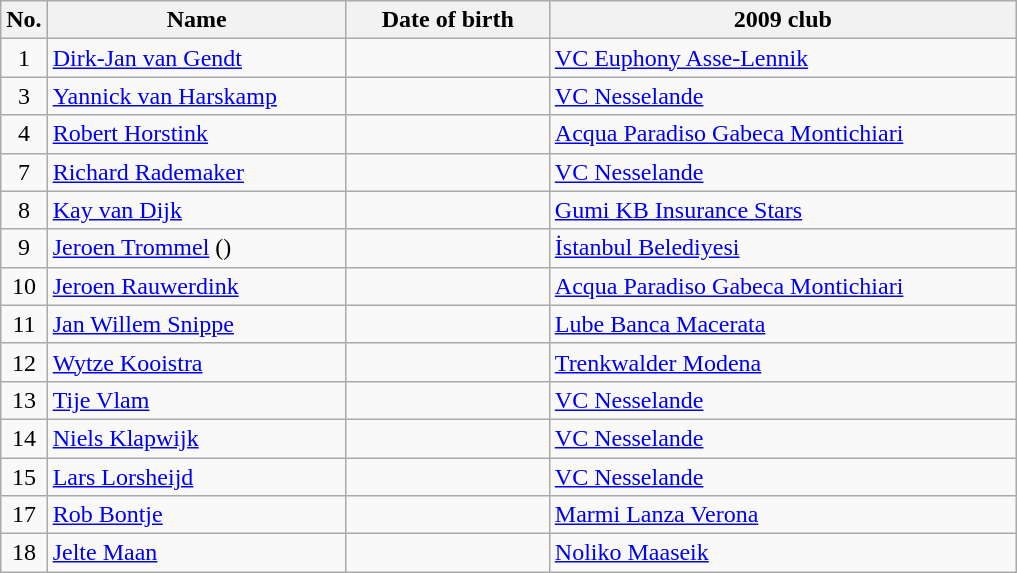<table class="wikitable sortable" style="font-size:100%; text-align:center;">
<tr>
<th>No.</th>
<th style="width:12em">Name</th>
<th style="width:8em">Date of birth</th>
<th style="width:19em">2009 club</th>
</tr>
<tr>
<td>1</td>
<td align=left><a href='#'>Dirk-Jan van Gendt</a></td>
<td align=right></td>
<td align=left> <a href='#'>VC Euphony Asse-Lennik</a></td>
</tr>
<tr>
<td>3</td>
<td align=left><a href='#'>Yannick van Harskamp</a></td>
<td align=right></td>
<td align=left> <a href='#'>VC Nesselande</a></td>
</tr>
<tr>
<td>4</td>
<td align=left><a href='#'>Robert Horstink</a></td>
<td align=right></td>
<td align=left> <a href='#'>Acqua Paradiso Gabeca Montichiari</a></td>
</tr>
<tr>
<td>7</td>
<td align=left><a href='#'>Richard Rademaker</a></td>
<td align=right></td>
<td align=left> <a href='#'>VC Nesselande</a></td>
</tr>
<tr>
<td>8</td>
<td align=left><a href='#'>Kay van Dijk</a></td>
<td align=right></td>
<td align=left> <a href='#'>Gumi KB Insurance Stars</a></td>
</tr>
<tr>
<td>9</td>
<td align=left><a href='#'>Jeroen Trommel</a> ()</td>
<td align=right></td>
<td align=left> <a href='#'>İstanbul Belediyesi</a></td>
</tr>
<tr>
<td>10</td>
<td align=left><a href='#'>Jeroen Rauwerdink</a></td>
<td align=right></td>
<td align=left> <a href='#'>Acqua Paradiso Gabeca Montichiari</a></td>
</tr>
<tr>
<td>11</td>
<td align=left><a href='#'>Jan Willem Snippe</a></td>
<td align=right></td>
<td align=left> <a href='#'>Lube Banca Macerata</a></td>
</tr>
<tr>
<td>12</td>
<td align=left><a href='#'>Wytze Kooistra</a></td>
<td align=right></td>
<td align=left> <a href='#'>Trenkwalder Modena</a></td>
</tr>
<tr>
<td>13</td>
<td align=left><a href='#'>Tije Vlam</a></td>
<td align=right></td>
<td align=left> <a href='#'>VC Nesselande</a></td>
</tr>
<tr>
<td>14</td>
<td align=left><a href='#'>Niels Klapwijk</a></td>
<td align=right></td>
<td align=left> <a href='#'>VC Nesselande</a></td>
</tr>
<tr>
<td>15</td>
<td align=left><a href='#'>Lars Lorsheijd</a></td>
<td align=right></td>
<td align=left> <a href='#'>VC Nesselande</a></td>
</tr>
<tr>
<td>17</td>
<td align=left><a href='#'>Rob Bontje</a></td>
<td align=right></td>
<td align=left> <a href='#'>Marmi Lanza Verona</a></td>
</tr>
<tr>
<td>18</td>
<td align=left><a href='#'>Jelte Maan</a></td>
<td align=right></td>
<td align=left> <a href='#'>Noliko Maaseik</a></td>
</tr>
</table>
